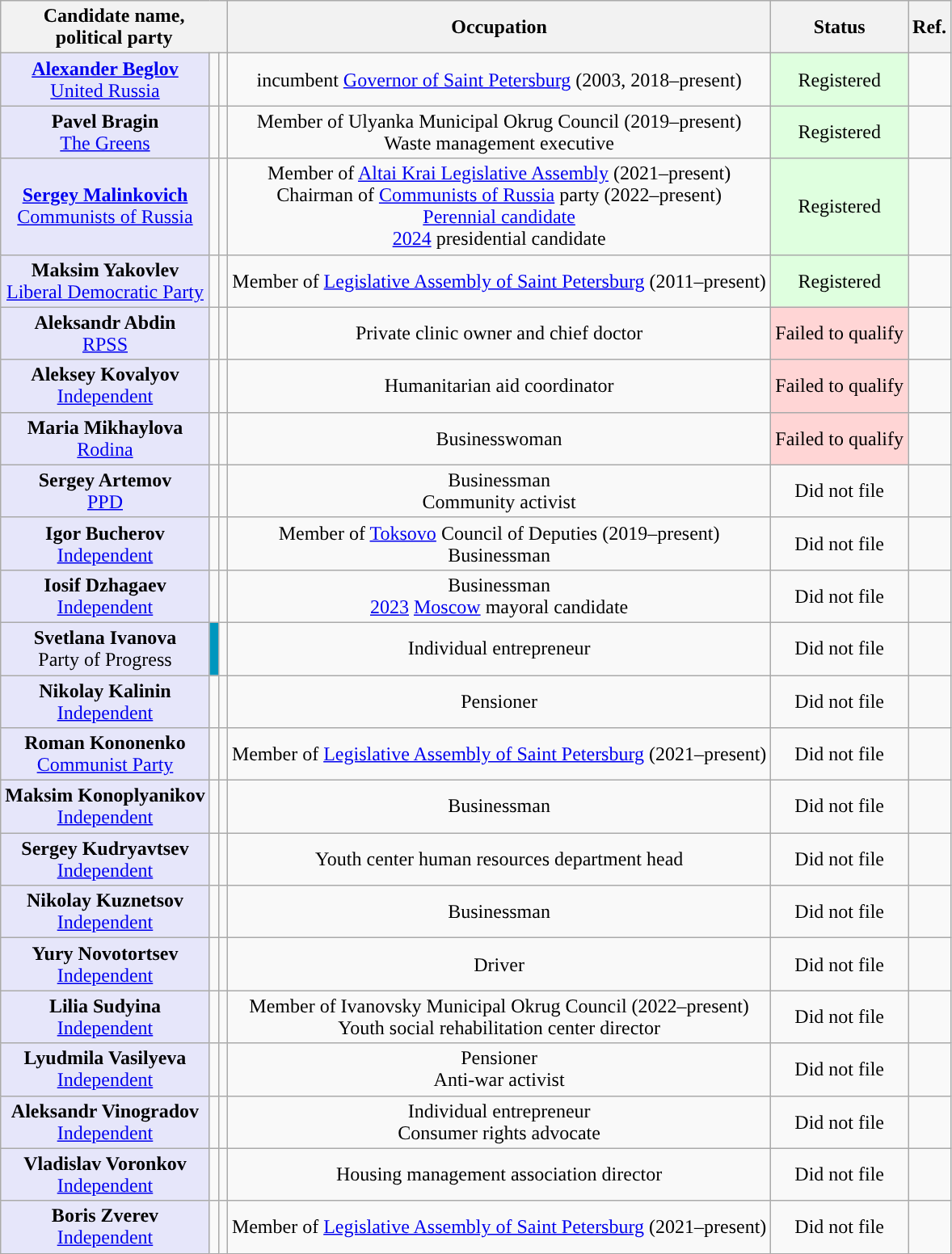<table class="wikitable" style="text-align:center;">
<tr>
<th colspan="3">Candidate name,<br>political party</th>
<th>Occupation</th>
<th>Status</th>
<th>Ref.</th>
</tr>
<tr>
<td style="background:lavender;"><strong><a href='#'>Alexander Beglov</a></strong><br><a href='#'>United Russia</a></td>
<td style="background-color:"></td>
<td></td>
<td>incumbent <a href='#'>Governor of Saint Petersburg</a> (2003, 2018–present)</td>
<td bgcolor="#DFFFDF">Registered</td>
<td></td>
</tr>
<tr>
<td style="background:lavender;"><strong>Pavel Bragin</strong><br><a href='#'>The Greens</a></td>
<td style="background-color:"></td>
<td></td>
<td>Member of Ulyanka Municipal Okrug Council (2019–present)<br>Waste management executive</td>
<td bgcolor="#DFFFDF">Registered</td>
<td></td>
</tr>
<tr>
<td style="background:lavender;"><strong><a href='#'>Sergey Malinkovich</a></strong><br><a href='#'>Communists of Russia</a></td>
<td style="background-color:"></td>
<td></td>
<td>Member of <a href='#'>Altai Krai Legislative Assembly</a> (2021–present)<br>Chairman of <a href='#'>Communists of Russia</a> party (2022–present)<br><a href='#'>Perennial candidate</a><br><a href='#'>2024</a> presidential candidate</td>
<td bgcolor="#DFFFDF">Registered</td>
<td><br></td>
</tr>
<tr>
<td style="background:lavender;"><strong>Maksim Yakovlev</strong><br><a href='#'>Liberal Democratic Party</a></td>
<td style="background-color:"></td>
<td></td>
<td>Member of <a href='#'>Legislative Assembly of Saint Petersburg</a> (2011–present)</td>
<td bgcolor="#DFFFDF">Registered</td>
<td></td>
</tr>
<tr>
<td style="background:lavender;"><strong>Aleksandr Abdin</strong><br><a href='#'>RPSS</a></td>
<td style="background-color:"></td>
<td></td>
<td>Private clinic owner and chief doctor</td>
<td align=center bgcolor="#FFD5D5">Failed to qualify</td>
<td></td>
</tr>
<tr>
<td style="background:lavender;"><strong>Aleksey Kovalyov</strong><br><a href='#'>Independent</a></td>
<td style="background-color:"></td>
<td></td>
<td>Humanitarian aid coordinator</td>
<td align=center bgcolor="#FFD5D5">Failed to qualify</td>
<td></td>
</tr>
<tr>
<td style="background:lavender;"><strong>Maria Mikhaylova</strong><br><a href='#'>Rodina</a></td>
<td style="background-color:"></td>
<td></td>
<td>Businesswoman</td>
<td align=center bgcolor="#FFD5D5">Failed to qualify</td>
<td><br></td>
</tr>
<tr>
<td style="background:lavender;"><strong>Sergey Artemov</strong><br><a href='#'>PPD</a></td>
<td style="background-color:"></td>
<td></td>
<td>Businessman<br>Community activist</td>
<td>Did not file</td>
<td></td>
</tr>
<tr>
<td style="background:lavender;"><strong>Igor Bucherov</strong><br><a href='#'>Independent</a></td>
<td style="background-color:"></td>
<td></td>
<td>Member of <a href='#'>Toksovo</a> Council of Deputies (2019–present)<br>Businessman</td>
<td>Did not file</td>
<td></td>
</tr>
<tr>
<td style="background:lavender;"><strong>Iosif Dzhagaev</strong><br><a href='#'>Independent</a></td>
<td style="background-color:"></td>
<td></td>
<td>Businessman<br><a href='#'>2023</a> <a href='#'>Moscow</a> mayoral candidate</td>
<td>Did not file</td>
<td></td>
</tr>
<tr>
<td style="background:lavender;"><strong>Svetlana Ivanova</strong><br>Party of Progress</td>
<td style="background-color:#0096BE;"></td>
<td></td>
<td>Individual entrepreneur</td>
<td>Did not file</td>
<td></td>
</tr>
<tr>
<td style="background:lavender;"><strong>Nikolay Kalinin</strong><br><a href='#'>Independent</a></td>
<td style="background-color:"></td>
<td></td>
<td>Pensioner</td>
<td>Did not file</td>
<td></td>
</tr>
<tr>
<td style="background:lavender;"><strong>Roman Kononenko</strong><br><a href='#'>Communist Party</a></td>
<td style="background-color:"></td>
<td></td>
<td>Member of <a href='#'>Legislative Assembly of Saint Petersburg</a> (2021–present)</td>
<td>Did not file</td>
<td><br></td>
</tr>
<tr>
<td style="background:lavender;"><strong>Maksim Konoplyanikov</strong><br><a href='#'>Independent</a></td>
<td style="background-color:"></td>
<td></td>
<td>Businessman</td>
<td>Did not file</td>
<td></td>
</tr>
<tr>
<td style="background:lavender;"><strong>Sergey Kudryavtsev</strong><br><a href='#'>Independent</a></td>
<td style="background-color:"></td>
<td></td>
<td>Youth center human resources department head</td>
<td>Did not file</td>
<td></td>
</tr>
<tr>
<td style="background:lavender;"><strong>Nikolay Kuznetsov</strong><br><a href='#'>Independent</a></td>
<td style="background-color:"></td>
<td></td>
<td>Businessman</td>
<td>Did not file</td>
<td></td>
</tr>
<tr>
<td style="background:lavender;"><strong>Yury Novotortsev</strong><br><a href='#'>Independent</a></td>
<td style="background-color:"></td>
<td></td>
<td>Driver</td>
<td>Did not file</td>
<td></td>
</tr>
<tr>
<td style="background:lavender;"><strong>Lilia Sudyina</strong><br><a href='#'>Independent</a></td>
<td style="background-color:"></td>
<td></td>
<td>Member of Ivanovsky Municipal Okrug Council (2022–present)<br>Youth social rehabilitation center director</td>
<td>Did not file</td>
<td></td>
</tr>
<tr>
<td style="background:lavender;"><strong>Lyudmila Vasilyeva</strong><br><a href='#'>Independent</a></td>
<td style="background-color:"></td>
<td></td>
<td>Pensioner<br>Anti-war activist</td>
<td>Did not file</td>
<td><br></td>
</tr>
<tr>
<td style="background:lavender;"><strong>Aleksandr Vinogradov</strong><br><a href='#'>Independent</a></td>
<td style="background-color:"></td>
<td></td>
<td>Individual entrepreneur<br>Consumer rights advocate</td>
<td>Did not file</td>
<td></td>
</tr>
<tr>
<td style="background:lavender;"><strong>Vladislav Voronkov</strong><br><a href='#'>Independent</a></td>
<td style="background-color:"></td>
<td></td>
<td>Housing management association director</td>
<td>Did not file</td>
<td></td>
</tr>
<tr>
<td style="background:lavender;"><strong>Boris Zverev</strong><br><a href='#'>Independent</a></td>
<td style="background-color:"></td>
<td></td>
<td>Member of <a href='#'>Legislative Assembly of Saint Petersburg</a> (2021–present)</td>
<td>Did not file</td>
<td></td>
</tr>
</table>
